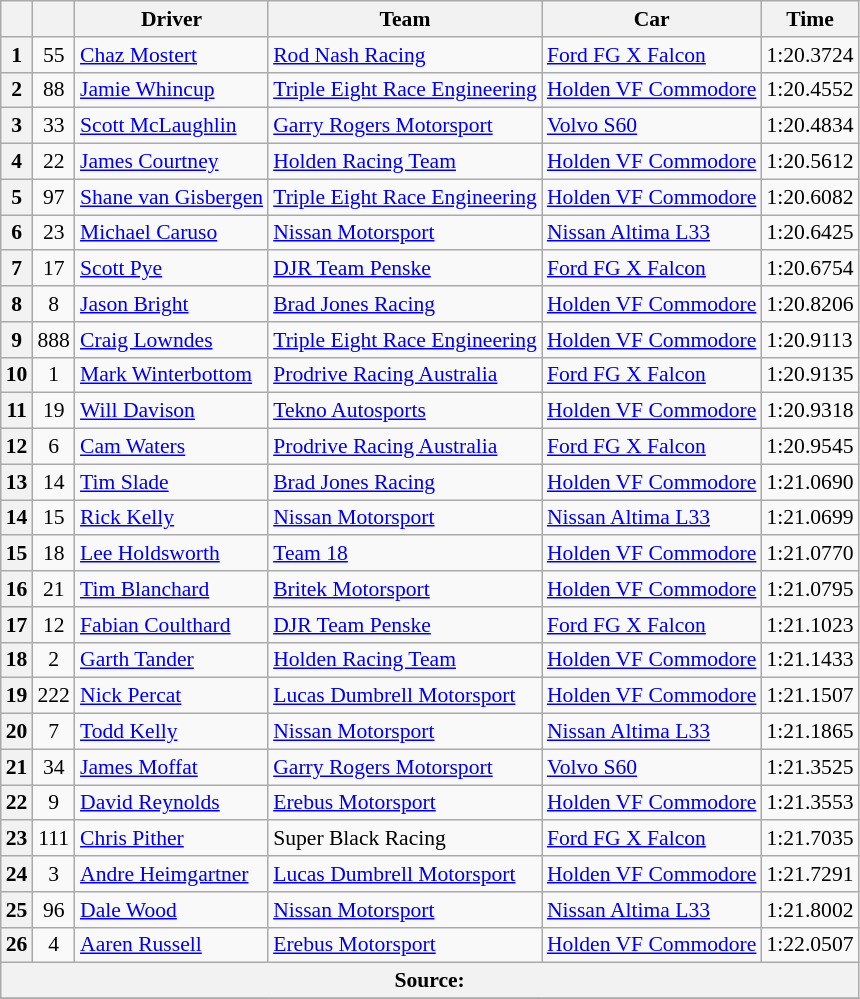<table class="wikitable" style="font-size: 90%">
<tr>
<th></th>
<th></th>
<th>Driver</th>
<th>Team</th>
<th>Car</th>
<th>Time</th>
</tr>
<tr>
<th>1</th>
<td align="center">55</td>
<td> <a href='#'>Chaz Mostert</a></td>
<td><a href='#'>Rod Nash Racing</a></td>
<td><a href='#'>Ford FG X Falcon</a></td>
<td>1:20.3724</td>
</tr>
<tr>
<th>2</th>
<td align="center">88</td>
<td> <a href='#'>Jamie Whincup</a></td>
<td><a href='#'>Triple Eight Race Engineering</a></td>
<td><a href='#'>Holden VF Commodore</a></td>
<td>1:20.4552</td>
</tr>
<tr>
<th>3</th>
<td align="center">33</td>
<td> <a href='#'>Scott McLaughlin</a></td>
<td><a href='#'>Garry Rogers Motorsport</a></td>
<td><a href='#'>Volvo S60</a></td>
<td>1:20.4834</td>
</tr>
<tr>
<th>4</th>
<td align="center">22</td>
<td> <a href='#'>James Courtney</a></td>
<td><a href='#'>Holden Racing Team</a></td>
<td><a href='#'>Holden VF Commodore</a></td>
<td>1:20.5612</td>
</tr>
<tr>
<th>5</th>
<td align="center">97</td>
<td> <a href='#'>Shane van Gisbergen</a></td>
<td><a href='#'>Triple Eight Race Engineering</a></td>
<td><a href='#'>Holden VF Commodore</a></td>
<td>1:20.6082</td>
</tr>
<tr>
<th>6</th>
<td align="center">23</td>
<td> <a href='#'>Michael Caruso</a></td>
<td><a href='#'>Nissan Motorsport</a></td>
<td><a href='#'>Nissan Altima L33</a></td>
<td>1:20.6425</td>
</tr>
<tr>
<th>7</th>
<td align="center">17</td>
<td> <a href='#'>Scott Pye</a></td>
<td><a href='#'>DJR Team Penske</a></td>
<td><a href='#'>Ford FG X Falcon</a></td>
<td>1:20.6754</td>
</tr>
<tr>
<th>8</th>
<td align="center">8</td>
<td> <a href='#'>Jason Bright</a></td>
<td><a href='#'>Brad Jones Racing</a></td>
<td><a href='#'>Holden VF Commodore</a></td>
<td>1:20.8206</td>
</tr>
<tr>
<th>9</th>
<td align="center">888</td>
<td> <a href='#'>Craig Lowndes</a></td>
<td><a href='#'>Triple Eight Race Engineering</a></td>
<td><a href='#'>Holden VF Commodore</a></td>
<td>1:20.9113</td>
</tr>
<tr>
<th>10</th>
<td align="center">1</td>
<td> <a href='#'>Mark Winterbottom</a></td>
<td><a href='#'>Prodrive Racing Australia</a></td>
<td><a href='#'>Ford FG X Falcon</a></td>
<td>1:20.9135</td>
</tr>
<tr>
<th>11</th>
<td align="center">19</td>
<td> <a href='#'>Will Davison</a></td>
<td><a href='#'>Tekno Autosports</a></td>
<td><a href='#'>Holden VF Commodore</a></td>
<td>1:20.9318</td>
</tr>
<tr>
<th>12</th>
<td align="center">6</td>
<td> <a href='#'>Cam Waters</a></td>
<td><a href='#'>Prodrive Racing Australia</a></td>
<td><a href='#'>Ford FG X Falcon</a></td>
<td>1:20.9545</td>
</tr>
<tr>
<th>13</th>
<td align="center">14</td>
<td> <a href='#'>Tim Slade</a></td>
<td><a href='#'>Brad Jones Racing</a></td>
<td><a href='#'>Holden VF Commodore</a></td>
<td>1:21.0690</td>
</tr>
<tr>
<th>14</th>
<td align="center">15</td>
<td> <a href='#'>Rick Kelly</a></td>
<td><a href='#'>Nissan Motorsport</a></td>
<td><a href='#'>Nissan Altima L33</a></td>
<td>1:21.0699</td>
</tr>
<tr>
<th>15</th>
<td align="center">18</td>
<td> <a href='#'>Lee Holdsworth</a></td>
<td><a href='#'>Team 18</a></td>
<td><a href='#'>Holden VF Commodore</a></td>
<td>1:21.0770</td>
</tr>
<tr>
<th>16</th>
<td align="center">21</td>
<td> <a href='#'>Tim Blanchard</a></td>
<td><a href='#'>Britek Motorsport</a></td>
<td><a href='#'>Holden VF Commodore</a></td>
<td>1:21.0795</td>
</tr>
<tr>
<th>17</th>
<td align="center">12</td>
<td> <a href='#'>Fabian Coulthard</a></td>
<td><a href='#'>DJR Team Penske</a></td>
<td><a href='#'>Ford FG X Falcon</a></td>
<td>1:21.1023</td>
</tr>
<tr>
<th>18</th>
<td align="center">2</td>
<td> <a href='#'>Garth Tander</a></td>
<td><a href='#'>Holden Racing Team</a></td>
<td><a href='#'>Holden VF Commodore</a></td>
<td>1:21.1433</td>
</tr>
<tr>
<th>19</th>
<td align="center">222</td>
<td> <a href='#'>Nick Percat</a></td>
<td><a href='#'>Lucas Dumbrell Motorsport</a></td>
<td><a href='#'>Holden VF Commodore</a></td>
<td>1:21.1507</td>
</tr>
<tr>
<th>20</th>
<td align="center">7</td>
<td> <a href='#'>Todd Kelly</a></td>
<td><a href='#'>Nissan Motorsport</a></td>
<td><a href='#'>Nissan Altima L33</a></td>
<td>1:21.1865</td>
</tr>
<tr>
<th>21</th>
<td align="center">34</td>
<td> <a href='#'>James Moffat</a></td>
<td><a href='#'>Garry Rogers Motorsport</a></td>
<td><a href='#'>Volvo S60</a></td>
<td>1:21.3525</td>
</tr>
<tr>
<th>22</th>
<td align="center">9</td>
<td> <a href='#'>David Reynolds</a></td>
<td><a href='#'>Erebus Motorsport</a></td>
<td><a href='#'>Holden VF Commodore</a></td>
<td>1:21.3553</td>
</tr>
<tr>
<th>23</th>
<td align="center">111</td>
<td> <a href='#'>Chris Pither</a></td>
<td>Super Black Racing</td>
<td><a href='#'>Ford FG X Falcon</a></td>
<td>1:21.7035</td>
</tr>
<tr>
<th>24</th>
<td align="center">3</td>
<td> <a href='#'>Andre Heimgartner</a></td>
<td><a href='#'>Lucas Dumbrell Motorsport</a></td>
<td><a href='#'>Holden VF Commodore</a></td>
<td>1:21.7291</td>
</tr>
<tr>
<th>25</th>
<td align="center">96</td>
<td> <a href='#'>Dale Wood</a></td>
<td><a href='#'>Nissan Motorsport</a></td>
<td><a href='#'>Nissan Altima L33</a></td>
<td>1:21.8002</td>
</tr>
<tr>
<th>26</th>
<td align="center">4</td>
<td> <a href='#'>Aaren Russell</a></td>
<td><a href='#'>Erebus Motorsport</a></td>
<td><a href='#'>Holden VF Commodore</a></td>
<td>1:22.0507</td>
</tr>
<tr>
<th colspan="6">Source:</th>
</tr>
<tr>
</tr>
</table>
